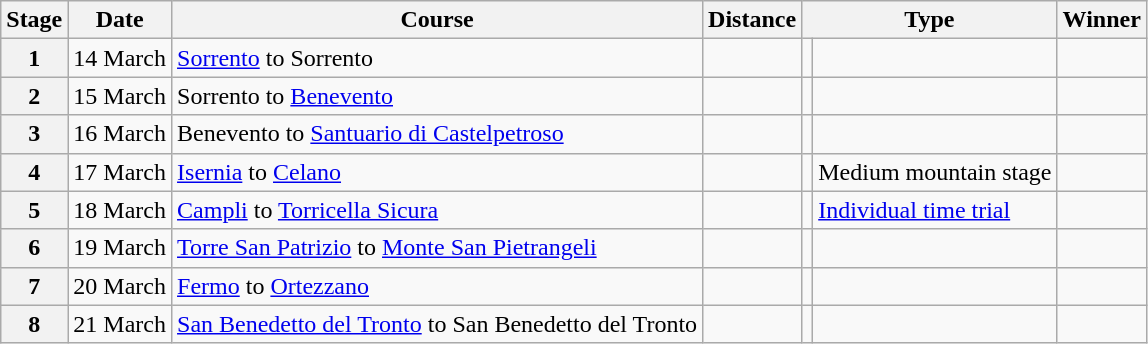<table class="wikitable">
<tr>
<th scope="col">Stage</th>
<th scope="col">Date</th>
<th scope="col">Course</th>
<th scope="col">Distance</th>
<th scope="col" colspan="2">Type</th>
<th scope=col>Winner</th>
</tr>
<tr>
<th scope="row" style="text-align:center;">1</th>
<td style="text-align:center;">14 March</td>
<td><a href='#'>Sorrento</a> to Sorrento</td>
<td style="text-align:center;"></td>
<td></td>
<td></td>
<td></td>
</tr>
<tr>
<th scope="row" style="text-align:center;">2</th>
<td style="text-align:center;">15 March</td>
<td>Sorrento to <a href='#'>Benevento</a></td>
<td style="text-align:center;"></td>
<td></td>
<td></td>
<td></td>
</tr>
<tr>
<th scope="row" style="text-align:center;">3</th>
<td style="text-align:center;">16 March</td>
<td>Benevento to <a href='#'>Santuario di Castelpetroso</a></td>
<td style="text-align:center;"></td>
<td></td>
<td></td>
<td></td>
</tr>
<tr>
<th scope="row" style="text-align:center;">4</th>
<td style="text-align:center;">17 March</td>
<td><a href='#'>Isernia</a> to <a href='#'>Celano</a></td>
<td style="text-align:center;"></td>
<td></td>
<td>Medium mountain stage</td>
<td></td>
</tr>
<tr>
<th scope="row" style="text-align:center;">5</th>
<td style="text-align:center;">18 March</td>
<td><a href='#'>Campli</a> to <a href='#'>Torricella Sicura</a></td>
<td style="text-align:center;"></td>
<td></td>
<td><a href='#'>Individual time trial</a></td>
<td></td>
</tr>
<tr>
<th scope="row" style="text-align:center;">6</th>
<td style="text-align:center;">19 March</td>
<td><a href='#'>Torre San Patrizio</a> to <a href='#'>Monte San Pietrangeli</a></td>
<td style="text-align:center;"></td>
<td></td>
<td></td>
<td></td>
</tr>
<tr>
<th scope="row" style="text-align:center;">7</th>
<td style="text-align:center;">20 March</td>
<td><a href='#'>Fermo</a> to <a href='#'>Ortezzano</a></td>
<td style="text-align:center;"></td>
<td></td>
<td></td>
<td></td>
</tr>
<tr>
<th scope="row" style="text-align:center;">8</th>
<td style="text-align:center;">21 March</td>
<td><a href='#'>San Benedetto del Tronto</a> to San Benedetto del Tronto</td>
<td style="text-align:center;"></td>
<td></td>
<td></td>
<td></td>
</tr>
</table>
